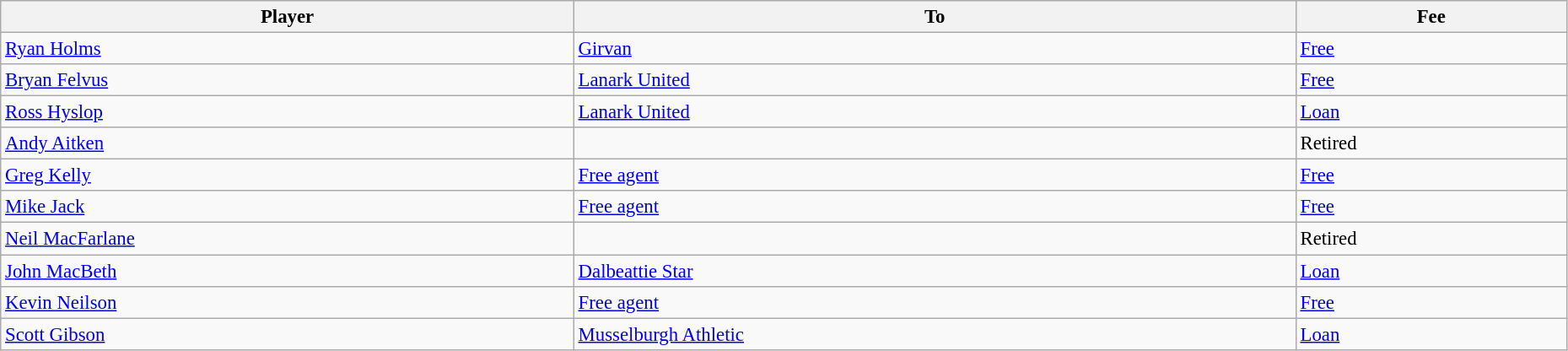<table class="wikitable" style="text-align:center; font-size:95%;width:98%; text-align:left">
<tr>
<th>Player</th>
<th>To</th>
<th>Fee</th>
</tr>
<tr>
<td> <a href='#'>Ryan Holms</a></td>
<td> <a href='#'>Girvan</a></td>
<td><a href='#'>Free</a></td>
</tr>
<tr>
<td> <a href='#'>Bryan Felvus</a></td>
<td> <a href='#'>Lanark United</a></td>
<td><a href='#'>Free</a></td>
</tr>
<tr>
<td> <a href='#'>Ross Hyslop</a></td>
<td> <a href='#'>Lanark United</a></td>
<td><a href='#'>Loan</a></td>
</tr>
<tr>
<td> <a href='#'>Andy Aitken</a></td>
<td></td>
<td>Retired</td>
</tr>
<tr>
<td> <a href='#'>Greg Kelly</a></td>
<td><a href='#'>Free agent</a></td>
<td><a href='#'>Free</a></td>
</tr>
<tr>
<td> <a href='#'>Mike Jack</a></td>
<td><a href='#'>Free agent</a></td>
<td><a href='#'>Free</a></td>
</tr>
<tr>
<td> <a href='#'>Neil MacFarlane</a></td>
<td></td>
<td>Retired</td>
</tr>
<tr>
<td> <a href='#'>John MacBeth</a></td>
<td> <a href='#'>Dalbeattie Star</a></td>
<td><a href='#'>Loan</a></td>
</tr>
<tr>
<td> <a href='#'>Kevin Neilson</a></td>
<td><a href='#'>Free agent</a></td>
<td><a href='#'>Free</a></td>
</tr>
<tr>
<td> <a href='#'>Scott Gibson</a></td>
<td> <a href='#'>Musselburgh Athletic</a></td>
<td><a href='#'>Loan</a></td>
</tr>
</table>
